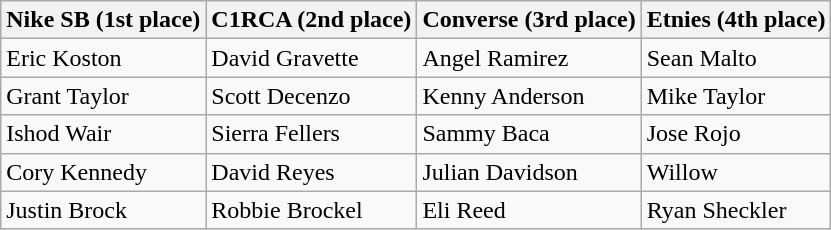<table class="wikitable">
<tr>
<th>Nike SB (1st place)</th>
<th>C1RCA (2nd place)</th>
<th>Converse (3rd place)</th>
<th>Etnies (4th place)</th>
</tr>
<tr>
<td>Eric Koston</td>
<td>David Gravette</td>
<td>Angel Ramirez</td>
<td>Sean Malto</td>
</tr>
<tr>
<td>Grant Taylor</td>
<td>Scott Decenzo</td>
<td>Kenny Anderson</td>
<td>Mike Taylor</td>
</tr>
<tr>
<td>Ishod Wair</td>
<td>Sierra Fellers</td>
<td>Sammy Baca</td>
<td>Jose Rojo</td>
</tr>
<tr>
<td>Cory Kennedy</td>
<td>David Reyes</td>
<td>Julian Davidson</td>
<td>Willow</td>
</tr>
<tr>
<td>Justin Brock</td>
<td>Robbie Brockel</td>
<td>Eli Reed</td>
<td>Ryan Sheckler</td>
</tr>
</table>
